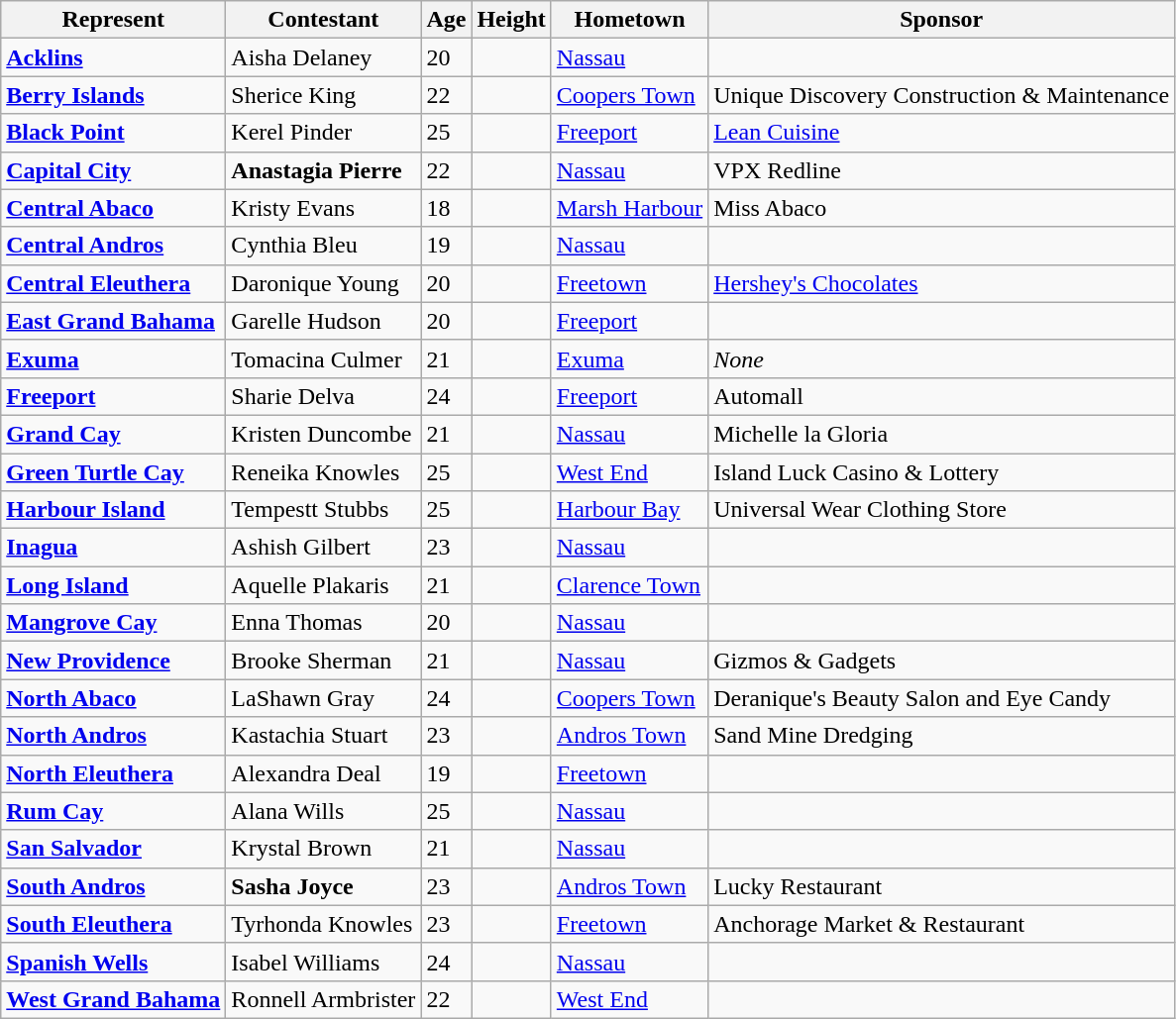<table class="sortable wikitable">
<tr>
<th>Represent</th>
<th>Contestant</th>
<th>Age</th>
<th>Height</th>
<th>Hometown</th>
<th>Sponsor</th>
</tr>
<tr>
<td><strong><a href='#'>Acklins</a></strong></td>
<td>Aisha Delaney</td>
<td>20</td>
<td></td>
<td><a href='#'>Nassau</a></td>
<td></td>
</tr>
<tr>
<td><strong><a href='#'>Berry Islands</a></strong></td>
<td>Sherice King</td>
<td>22</td>
<td></td>
<td><a href='#'>Coopers Town</a></td>
<td>Unique Discovery Construction & Maintenance</td>
</tr>
<tr>
<td><strong><a href='#'>Black Point</a></strong></td>
<td>Kerel Pinder</td>
<td>25</td>
<td></td>
<td><a href='#'>Freeport</a></td>
<td><a href='#'>Lean Cuisine</a></td>
</tr>
<tr>
<td><strong><a href='#'>Capital City</a></strong></td>
<td><strong>Anastagia Pierre</strong></td>
<td>22</td>
<td></td>
<td><a href='#'>Nassau</a></td>
<td>VPX Redline</td>
</tr>
<tr>
<td><strong><a href='#'>Central Abaco</a></strong></td>
<td>Kristy Evans</td>
<td>18</td>
<td></td>
<td><a href='#'>Marsh Harbour</a></td>
<td>Miss Abaco</td>
</tr>
<tr>
<td><strong><a href='#'>Central Andros</a></strong></td>
<td>Cynthia Bleu</td>
<td>19</td>
<td></td>
<td><a href='#'>Nassau</a></td>
<td></td>
</tr>
<tr>
<td><strong><a href='#'>Central Eleuthera</a></strong></td>
<td>Daronique Young</td>
<td>20</td>
<td></td>
<td><a href='#'>Freetown</a></td>
<td><a href='#'>Hershey's Chocolates</a></td>
</tr>
<tr>
<td><strong><a href='#'>East Grand Bahama</a></strong></td>
<td>Garelle Hudson</td>
<td>20</td>
<td></td>
<td><a href='#'>Freeport</a></td>
<td></td>
</tr>
<tr>
<td><strong><a href='#'>Exuma</a></strong></td>
<td>Tomacina Culmer</td>
<td>21</td>
<td></td>
<td><a href='#'>Exuma</a></td>
<td><em>None</em></td>
</tr>
<tr>
<td><strong><a href='#'>Freeport</a></strong></td>
<td>Sharie Delva</td>
<td>24</td>
<td></td>
<td><a href='#'>Freeport</a></td>
<td>Automall</td>
</tr>
<tr>
<td><strong><a href='#'>Grand Cay</a></strong></td>
<td>Kristen Duncombe</td>
<td>21</td>
<td></td>
<td><a href='#'>Nassau</a></td>
<td>Michelle la Gloria</td>
</tr>
<tr>
<td><strong><a href='#'>Green Turtle Cay</a></strong></td>
<td>Reneika Knowles</td>
<td>25</td>
<td></td>
<td><a href='#'>West End</a></td>
<td>Island Luck Casino & Lottery</td>
</tr>
<tr>
<td><strong><a href='#'>Harbour Island</a></strong></td>
<td>Tempestt Stubbs</td>
<td>25</td>
<td></td>
<td><a href='#'>Harbour Bay</a></td>
<td>Universal Wear Clothing Store</td>
</tr>
<tr>
<td><strong><a href='#'>Inagua</a></strong></td>
<td>Ashish Gilbert</td>
<td>23</td>
<td></td>
<td><a href='#'>Nassau</a></td>
<td></td>
</tr>
<tr>
<td><strong><a href='#'>Long Island</a></strong></td>
<td>Aquelle Plakaris</td>
<td>21</td>
<td></td>
<td><a href='#'>Clarence Town</a></td>
<td></td>
</tr>
<tr>
<td><strong><a href='#'>Mangrove Cay</a></strong></td>
<td>Enna Thomas</td>
<td>20</td>
<td></td>
<td><a href='#'>Nassau</a></td>
<td></td>
</tr>
<tr>
<td><strong><a href='#'>New Providence</a></strong></td>
<td>Brooke Sherman</td>
<td>21</td>
<td></td>
<td><a href='#'>Nassau</a></td>
<td>Gizmos & Gadgets</td>
</tr>
<tr>
<td><strong><a href='#'>North Abaco</a></strong></td>
<td>LaShawn Gray</td>
<td>24</td>
<td></td>
<td><a href='#'>Coopers Town</a></td>
<td>Deranique's Beauty Salon and Eye Candy</td>
</tr>
<tr>
<td><strong><a href='#'>North Andros</a></strong></td>
<td>Kastachia Stuart</td>
<td>23</td>
<td></td>
<td><a href='#'>Andros Town</a></td>
<td>Sand Mine Dredging</td>
</tr>
<tr>
<td><strong><a href='#'>North Eleuthera</a></strong></td>
<td>Alexandra Deal</td>
<td>19</td>
<td></td>
<td><a href='#'>Freetown</a></td>
<td></td>
</tr>
<tr>
<td><strong><a href='#'>Rum Cay</a></strong></td>
<td>Alana Wills</td>
<td>25</td>
<td></td>
<td><a href='#'>Nassau</a></td>
<td></td>
</tr>
<tr>
<td><strong><a href='#'>San Salvador</a></strong></td>
<td>Krystal Brown</td>
<td>21</td>
<td></td>
<td><a href='#'>Nassau</a></td>
<td></td>
</tr>
<tr>
<td><strong><a href='#'>South Andros</a></strong></td>
<td><strong>Sasha Joyce</strong></td>
<td>23</td>
<td></td>
<td><a href='#'>Andros Town</a></td>
<td>Lucky Restaurant</td>
</tr>
<tr>
<td><strong><a href='#'>South Eleuthera</a></strong></td>
<td>Tyrhonda Knowles</td>
<td>23</td>
<td></td>
<td><a href='#'>Freetown</a></td>
<td>Anchorage Market & Restaurant</td>
</tr>
<tr>
<td><strong><a href='#'>Spanish Wells</a></strong></td>
<td>Isabel Williams</td>
<td>24</td>
<td></td>
<td><a href='#'>Nassau</a></td>
<td></td>
</tr>
<tr>
<td><strong><a href='#'>West Grand Bahama</a></strong></td>
<td>Ronnell Armbrister</td>
<td>22</td>
<td></td>
<td><a href='#'>West End</a></td>
<td></td>
</tr>
</table>
